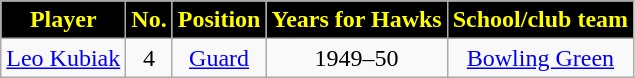<table class="wikitable sortable sortable" style="text-align:center">
<tr>
<th style="background:#000000;color:#FFFF00;">Player</th>
<th style="background:#000000;color:#FFFF00;">No.</th>
<th style="background:#000000;color:#FFFF00;">Position</th>
<th style="background:#000000;color:#FFFF00;">Years for Hawks</th>
<th style="background:#000000;color:#FFFF00;">School/club team</th>
</tr>
<tr>
<td><a href='#'>Leo Kubiak</a></td>
<td>4</td>
<td><a href='#'>Guard</a></td>
<td>1949–50</td>
<td><a href='#'>Bowling Green</a></td>
</tr>
</table>
